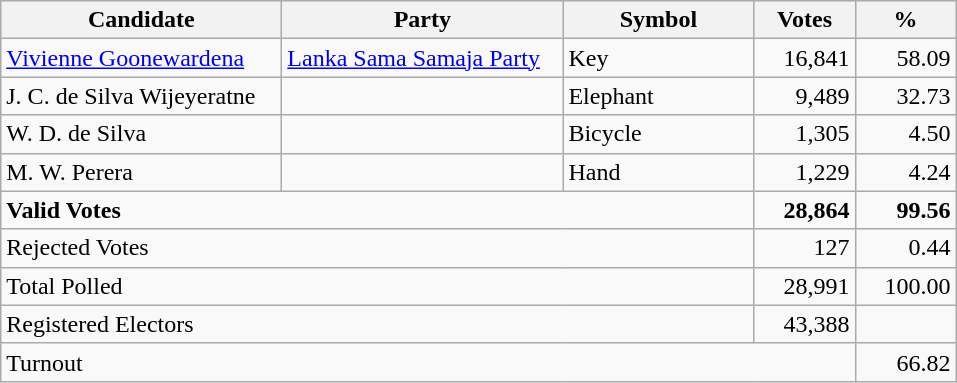<table class="wikitable" border="1" style="text-align:right;">
<tr>
<th align=left width="180">Candidate</th>
<th align=left width="180">Party</th>
<th align=left width="120">Symbol</th>
<th align=left width="60">Votes</th>
<th align=left width="60">%</th>
</tr>
<tr>
<td align=left><a href='#'>Vivienne Goonewardena</a></td>
<td align=left><a href='#'>Lanka Sama Samaja Party</a></td>
<td align=left>Key</td>
<td align=right>16,841</td>
<td align=right>58.09</td>
</tr>
<tr>
<td align=left>J. C. de Silva Wijeyeratne</td>
<td></td>
<td align=left>Elephant</td>
<td align=right>9,489</td>
<td align=right>32.73</td>
</tr>
<tr>
<td align=left>W. D. de Silva</td>
<td></td>
<td align=left>Bicycle</td>
<td align=right>1,305</td>
<td align=right>4.50</td>
</tr>
<tr>
<td align=left>M. W. Perera</td>
<td></td>
<td align=left>Hand</td>
<td align=right>1,229</td>
<td align=right>4.24</td>
</tr>
<tr>
<td align=left colspan=3><strong>Valid Votes</strong></td>
<td align=right><strong>28,864</strong></td>
<td align=right><strong>99.56</strong></td>
</tr>
<tr>
<td align=left colspan=3>Rejected Votes</td>
<td align=right>127</td>
<td align=right>0.44</td>
</tr>
<tr>
<td align=left colspan=3>Total Polled</td>
<td align=right>28,991</td>
<td align=right>100.00</td>
</tr>
<tr>
<td align=left colspan=3>Registered Electors</td>
<td align=right>43,388</td>
<td></td>
</tr>
<tr>
<td align=left colspan=4>Turnout</td>
<td align=right>66.82</td>
</tr>
</table>
